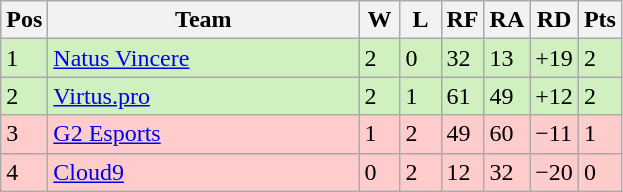<table class="wikitable">
<tr>
<th width="20px">Pos</th>
<th width="200px">Team</th>
<th width="20px">W</th>
<th width="20px">L</th>
<th width="20px">RF</th>
<th width="20px">RA</th>
<th width="20px">RD</th>
<th width="20px">Pts</th>
</tr>
<tr style="background: #D0F0C0;">
<td>1</td>
<td><a href='#'>Natus Vincere</a></td>
<td>2</td>
<td>0</td>
<td>32</td>
<td>13</td>
<td>+19</td>
<td>2</td>
</tr>
<tr style="background: #D0F0C0;">
<td>2</td>
<td><a href='#'>Virtus.pro</a></td>
<td>2</td>
<td>1</td>
<td>61</td>
<td>49</td>
<td>+12</td>
<td>2</td>
</tr>
<tr style="background: #FFCCCC;">
<td>3</td>
<td><a href='#'>G2 Esports</a></td>
<td>1</td>
<td>2</td>
<td>49</td>
<td>60</td>
<td>−11</td>
<td>1</td>
</tr>
<tr style="background: #FFCCCC;">
<td>4</td>
<td><a href='#'>Cloud9</a></td>
<td>0</td>
<td>2</td>
<td>12</td>
<td>32</td>
<td>−20</td>
<td>0</td>
</tr>
</table>
